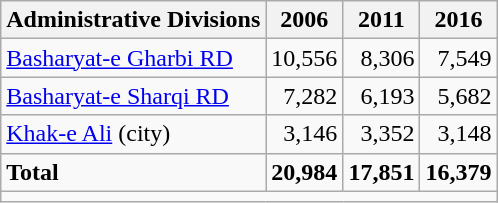<table class="wikitable">
<tr>
<th>Administrative Divisions</th>
<th>2006</th>
<th>2011</th>
<th>2016</th>
</tr>
<tr>
<td><a href='#'>Basharyat-e Gharbi RD</a></td>
<td style="text-align: right;">10,556</td>
<td style="text-align: right;">8,306</td>
<td style="text-align: right;">7,549</td>
</tr>
<tr>
<td><a href='#'>Basharyat-e Sharqi RD</a></td>
<td style="text-align: right;">7,282</td>
<td style="text-align: right;">6,193</td>
<td style="text-align: right;">5,682</td>
</tr>
<tr>
<td><a href='#'>Khak-e Ali</a> (city)</td>
<td style="text-align: right;">3,146</td>
<td style="text-align: right;">3,352</td>
<td style="text-align: right;">3,148</td>
</tr>
<tr>
<td><strong>Total</strong></td>
<td style="text-align: right;"><strong>20,984</strong></td>
<td style="text-align: right;"><strong>17,851</strong></td>
<td style="text-align: right;"><strong>16,379</strong></td>
</tr>
<tr>
<td colspan=4></td>
</tr>
</table>
